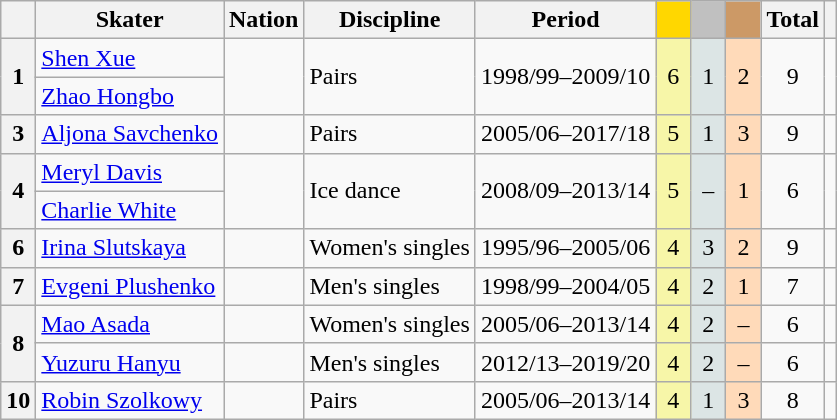<table class="wikitable unsortable" style="text-align:center">
<tr>
<th scope="col"></th>
<th scope="col">Skater</th>
<th scope="col">Nation</th>
<th scope="col">Discipline</th>
<th scope="col">Period</th>
<th scope="col" style="width:1em; background-color:gold"></th>
<th scope="col" style="width:1em;background-color:silver"></th>
<th scope="col" style="width:1em;background-color:#CC9966"></th>
<th scope="col">Total</th>
<th scope="col"></th>
</tr>
<tr>
<th scope="row" rowspan="2">1</th>
<td align="left"><a href='#'>Shen Xue</a></td>
<td rowspan="2" align="left"></td>
<td rowspan="2" align="left">Pairs</td>
<td rowspan="2" align="left">1998/99–2009/10</td>
<td rowspan="2" bgcolor="#F7F6A8">6</td>
<td rowspan="2" bgcolor="#DCE5E5">1</td>
<td rowspan="2" bgcolor="#FFDAB9">2</td>
<td rowspan="2">9</td>
<td rowspan="2"></td>
</tr>
<tr>
<td align="left"><a href='#'>Zhao Hongbo</a></td>
</tr>
<tr>
<th scope="row">3</th>
<td align="left"><a href='#'>Aljona Savchenko</a></td>
<td align="left"></td>
<td align="left">Pairs</td>
<td align="left">2005/06–2017/18</td>
<td bgcolor="#F7F6A8">5</td>
<td bgcolor="#DCE5E5">1</td>
<td bgcolor="#FFDAB9">3</td>
<td>9</td>
<td></td>
</tr>
<tr>
<th scope="row" rowspan="2">4</th>
<td align="left"><a href='#'>Meryl Davis</a></td>
<td rowspan="2" align="left"></td>
<td rowspan="2" align="left">Ice dance</td>
<td rowspan="2" align="left">2008/09–2013/14</td>
<td rowspan="2" bgcolor="#F7F6A8">5</td>
<td rowspan="2" bgcolor="#DCE5E5">–</td>
<td rowspan="2" bgcolor="#FFDAB9">1</td>
<td rowspan="2">6</td>
<td rowspan="2"></td>
</tr>
<tr>
<td align="left"><a href='#'>Charlie White</a></td>
</tr>
<tr>
<th scope="row">6</th>
<td align="left"><a href='#'>Irina Slutskaya</a></td>
<td align="left"></td>
<td align="left">Women's singles</td>
<td align="left">1995/96–2005/06</td>
<td bgcolor="#F7F6A8">4</td>
<td bgcolor="#DCE5E5">3</td>
<td bgcolor="#FFDAB9">2</td>
<td>9</td>
<td></td>
</tr>
<tr>
<th scope="row">7</th>
<td align="left"><a href='#'>Evgeni Plushenko</a></td>
<td align="left"></td>
<td align="left">Men's singles</td>
<td align="left">1998/99–2004/05</td>
<td bgcolor="#F7F6A8">4</td>
<td bgcolor="#DCE5E5">2</td>
<td bgcolor="#FFDAB9">1</td>
<td>7</td>
<td></td>
</tr>
<tr>
<th scope="row" rowspan="2">8</th>
<td align="left"><a href='#'>Mao Asada</a></td>
<td align="left"></td>
<td align="left">Women's singles</td>
<td align="left">2005/06–2013/14</td>
<td bgcolor="#F7F6A8">4</td>
<td bgcolor="#DCE5E5">2</td>
<td bgcolor="#FFDAB9">–</td>
<td>6</td>
<td></td>
</tr>
<tr>
<td align="left"><a href='#'>Yuzuru Hanyu</a></td>
<td align="left"></td>
<td align="left">Men's singles</td>
<td align="left">2012/13–2019/20</td>
<td bgcolor="#F7F6A8">4</td>
<td bgcolor="#DCE5E5">2</td>
<td bgcolor="#FFDAB9">–</td>
<td>6</td>
<td></td>
</tr>
<tr>
<th scope="row">10</th>
<td align="left"><a href='#'>Robin Szolkowy</a></td>
<td align="left"></td>
<td align="left">Pairs</td>
<td align="left">2005/06–2013/14</td>
<td bgcolor="#F7F6A8">4</td>
<td bgcolor="#DCE5E5">1</td>
<td bgcolor="#FFDAB9">3</td>
<td>8</td>
<td></td>
</tr>
</table>
